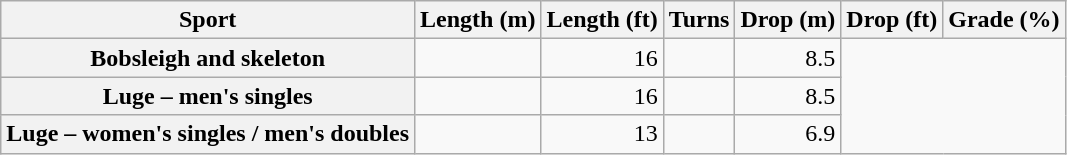<table class="wikitable plainrowheaders">
<tr>
<th scope=col>Sport</th>
<th scope=col>Length (m)</th>
<th scope=col>Length (ft)</th>
<th scope=col>Turns</th>
<th scope=col>Drop (m)</th>
<th scope=col>Drop (ft)</th>
<th scope=col>Grade (%)</th>
</tr>
<tr>
<th scope=row>Bobsleigh and skeleton</th>
<td></td>
<td align=right>16</td>
<td></td>
<td align=right>8.5</td>
</tr>
<tr>
<th scope=row>Luge – men's singles</th>
<td></td>
<td align=right>16</td>
<td></td>
<td align=right>8.5</td>
</tr>
<tr>
<th scope=row>Luge – women's singles / men's doubles</th>
<td></td>
<td align=right>13</td>
<td></td>
<td align=right>6.9</td>
</tr>
</table>
